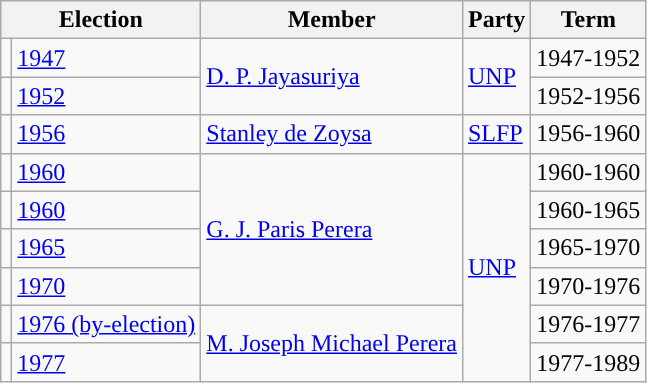<table class="wikitable">
<tr>
<th colspan="2">Election</th>
<th>Member</th>
<th>Party</th>
<th>Term</th>
</tr>
<tr>
<td style="background-color: "></td>
<td><a href='#'>1947</a></td>
<td rowspan=2><a href='#'>D. P. Jayasuriya</a></td>
<td rowspan=2><a href='#'>UNP</a></td>
<td>1947-1952</td>
</tr>
<tr>
<td style="background-color: "></td>
<td><a href='#'>1952</a></td>
<td>1952-1956</td>
</tr>
<tr>
<td style="background-color: "></td>
<td><a href='#'>1956</a></td>
<td><a href='#'>Stanley de Zoysa</a></td>
<td><a href='#'>SLFP</a></td>
<td>1956-1960</td>
</tr>
<tr>
<td style="background-color: "></td>
<td><a href='#'>1960</a></td>
<td rowspan=4><a href='#'>G. J. Paris Perera</a></td>
<td rowspan=7><a href='#'>UNP</a></td>
<td>1960-1960</td>
</tr>
<tr>
<td style="background-color: "></td>
<td><a href='#'>1960</a></td>
<td>1960-1965</td>
</tr>
<tr>
<td style="background-color: "></td>
<td><a href='#'>1965</a></td>
<td>1965-1970</td>
</tr>
<tr>
<td style="background-color: "></td>
<td><a href='#'>1970</a></td>
<td>1970-1976</td>
</tr>
<tr>
<td style="background-color: "></td>
<td><a href='#'>1976 (by-election)</a></td>
<td rowspan=2><a href='#'>M. Joseph Michael Perera</a></td>
<td>1976-1977</td>
</tr>
<tr>
<td style="background-color: "></td>
<td><a href='#'>1977</a></td>
<td>1977-1989</td>
</tr>
</table>
